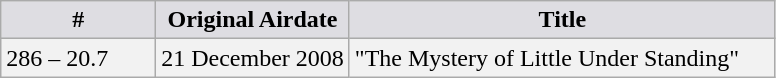<table class="wikitable">
<tr>
<th style="background:#dedde2; width:20%;">#</th>
<th style="background:#dedde2; width:25%;">Original Airdate</th>
<th style="background:#dedde2;">Title</th>
</tr>
<tr style="background:#f2f2f2;"|>
<td>286 – 20.7</td>
<td>21 December 2008</td>
<td>"The Mystery of Little Under Standing"</td>
</tr>
</table>
